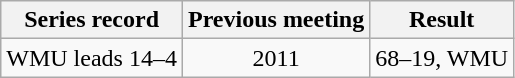<table class="wikitable">
<tr align="center">
<th>Series record</th>
<th>Previous meeting</th>
<th>Result</th>
</tr>
<tr align="center">
<td>WMU leads 14–4</td>
<td>2011</td>
<td>68–19, WMU</td>
</tr>
</table>
